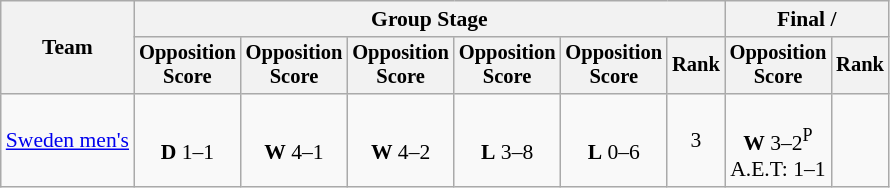<table class="wikitable" style="font-size:90%">
<tr>
<th rowspan=2>Team</th>
<th colspan=6>Group Stage</th>
<th colspan=2>Final / </th>
</tr>
<tr style="font-size:95%">
<th>Opposition<br>Score</th>
<th>Opposition<br>Score</th>
<th>Opposition<br>Score</th>
<th>Opposition<br>Score</th>
<th>Opposition<br>Score</th>
<th>Rank</th>
<th>Opposition<br>Score</th>
<th>Rank</th>
</tr>
<tr align=center>
<td align=left><a href='#'>Sweden men's</a></td>
<td><br><strong>D</strong> 1–1</td>
<td><br><strong>W</strong> 4–1</td>
<td><br><strong>W</strong> 4–2</td>
<td><br><strong>L</strong> 3–8</td>
<td><br><strong>L</strong> 0–6</td>
<td>3</td>
<td><br><strong>W</strong> 3–2<sup>P</sup><br>A.E.T: 1–1</td>
<td></td>
</tr>
</table>
